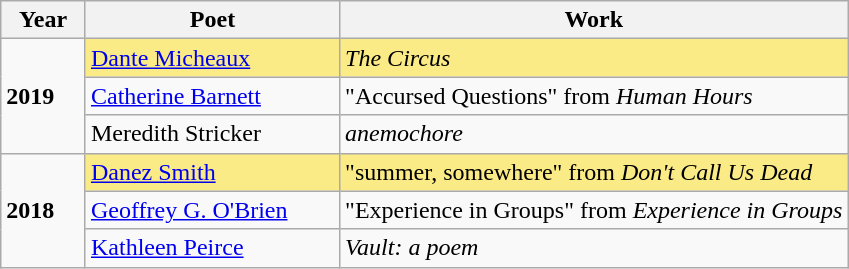<table class="wikitable sortable" style="text-align:left;">
<tr>
<th scope="col" style="width:10%;">Year</th>
<th scope="col" style="width:30%;">Poet</th>
<th scope="col" style="width:60%;">Work</th>
</tr>
<tr>
<td rowspan="3"><strong>2019</strong></td>
<td style="background:#FAEB86;"><strong></strong><a href='#'>Dante Micheaux</a></td>
<td style="background:#FAEB86;"><em>The Circus</em></td>
</tr>
<tr>
<td><a href='#'>Catherine Barnett</a></td>
<td>"Accursed Questions" from <em>Human Hours</em></td>
</tr>
<tr>
<td>Meredith Stricker</td>
<td><em>anemochore</em></td>
</tr>
<tr>
<td rowspan="3"><strong>2018</strong></td>
<td style="background:#FAEB86;"><strong></strong><a href='#'>Danez Smith</a></td>
<td style="background:#FAEB86;">"summer, somewhere" from <em>Don't Call Us Dead</em></td>
</tr>
<tr>
<td><a href='#'>Geoffrey G. O'Brien</a></td>
<td>"Experience in Groups" from <em>Experience in Groups</em></td>
</tr>
<tr>
<td><a href='#'>Kathleen Peirce</a></td>
<td><em>Vault: a poem</em></td>
</tr>
</table>
